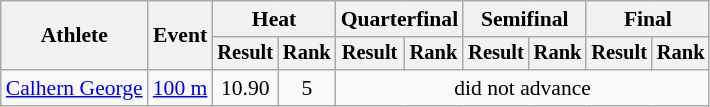<table class="wikitable" style="font-size:90%">
<tr>
<th rowspan="2">Athlete</th>
<th rowspan="2">Event</th>
<th colspan="2">Heat</th>
<th colspan="2">Quarterfinal</th>
<th colspan="2">Semifinal</th>
<th colspan="2">Final</th>
</tr>
<tr style="font-size:95%">
<th>Result</th>
<th>Rank</th>
<th>Result</th>
<th>Rank</th>
<th>Result</th>
<th>Rank</th>
<th>Result</th>
<th>Rank</th>
</tr>
<tr align=center>
<td align=left><a href='#'>Calhern George</a></td>
<td align=left><a href='#'>100 m</a></td>
<td>10.90</td>
<td>5</td>
<td colspan=6>did not advance</td>
</tr>
</table>
